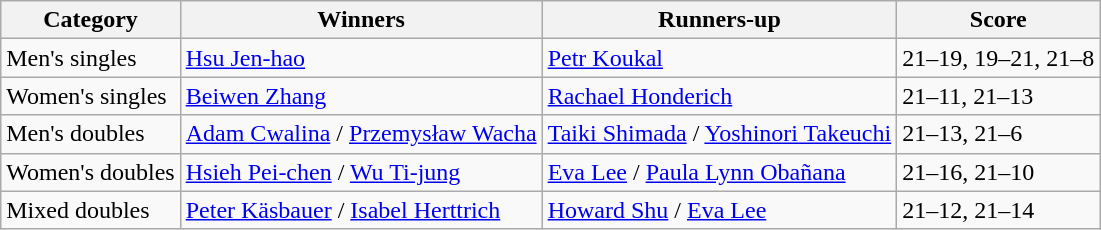<table class=wikitable style="white-space:nowrap;">
<tr>
<th>Category</th>
<th>Winners</th>
<th>Runners-up</th>
<th>Score</th>
</tr>
<tr>
<td>Men's singles</td>
<td> <a href='#'>Hsu Jen-hao</a></td>
<td> <a href='#'>Petr Koukal</a></td>
<td>21–19, 19–21, 21–8</td>
</tr>
<tr>
<td>Women's singles</td>
<td> <a href='#'>Beiwen Zhang</a></td>
<td> <a href='#'>Rachael Honderich</a></td>
<td>21–11, 21–13</td>
</tr>
<tr>
<td>Men's doubles</td>
<td> <a href='#'>Adam Cwalina</a> / <a href='#'>Przemysław Wacha</a></td>
<td> <a href='#'>Taiki Shimada</a> / <a href='#'>Yoshinori Takeuchi</a></td>
<td>21–13, 21–6</td>
</tr>
<tr>
<td>Women's doubles</td>
<td> <a href='#'>Hsieh Pei-chen</a> / <a href='#'>Wu Ti-jung</a></td>
<td> <a href='#'>Eva Lee</a> / <a href='#'>Paula Lynn Obañana</a></td>
<td>21–16, 21–10</td>
</tr>
<tr>
<td>Mixed doubles</td>
<td> <a href='#'>Peter Käsbauer</a> / <a href='#'>Isabel Herttrich</a></td>
<td> <a href='#'>Howard Shu</a> / <a href='#'>Eva Lee</a></td>
<td>21–12, 21–14</td>
</tr>
</table>
